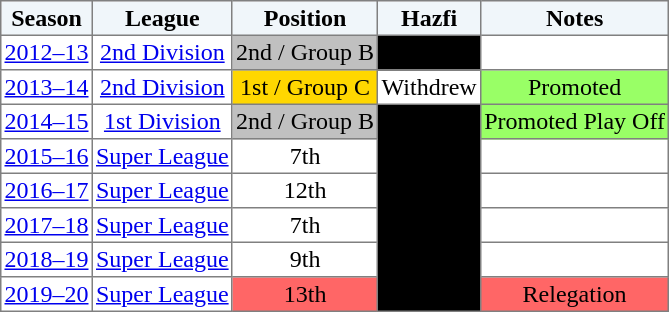<table border="1" cellpadding="2" style="border-collapse:collapse; text-align:center; font-size:normal;">
<tr style="background:#f0f6fa;">
<th>Season</th>
<th>League</th>
<th>Position</th>
<th>Hazfi</th>
<th>Notes</th>
</tr>
<tr>
<td><a href='#'>2012–13</a></td>
<td><a href='#'>2nd Division</a></td>
<td bgcolor=silver>2nd / Group B</td>
<td rowspan=1 bgcolor= black></td>
<td></td>
</tr>
<tr>
<td><a href='#'>2013–14</a></td>
<td><a href='#'>2nd Division</a></td>
<td bgcolor=gold>1st / Group C</td>
<td>Withdrew</td>
<td bgcolor=99FF66>Promoted</td>
</tr>
<tr>
<td><a href='#'>2014–15</a></td>
<td><a href='#'>1st Division</a></td>
<td bgcolor=silver>2nd / Group B</td>
<td rowspan=6 bgcolor= black></td>
<td bgcolor=99FF66>Promoted Play Off</td>
</tr>
<tr>
<td><a href='#'>2015–16</a></td>
<td><a href='#'>Super League</a></td>
<td>7th</td>
<td></td>
</tr>
<tr>
<td><a href='#'>2016–17</a></td>
<td><a href='#'>Super League</a></td>
<td>12th</td>
<td></td>
</tr>
<tr>
<td><a href='#'>2017–18</a></td>
<td><a href='#'>Super League</a></td>
<td>7th</td>
<td></td>
</tr>
<tr>
<td><a href='#'>2018–19</a></td>
<td><a href='#'>Super League</a></td>
<td>9th</td>
<td></td>
</tr>
<tr>
<td><a href='#'>2019–20</a></td>
<td><a href='#'>Super League</a></td>
<td bgcolor=FF6666>13th</td>
<td bgcolor=FF6666>Relegation</td>
</tr>
</table>
